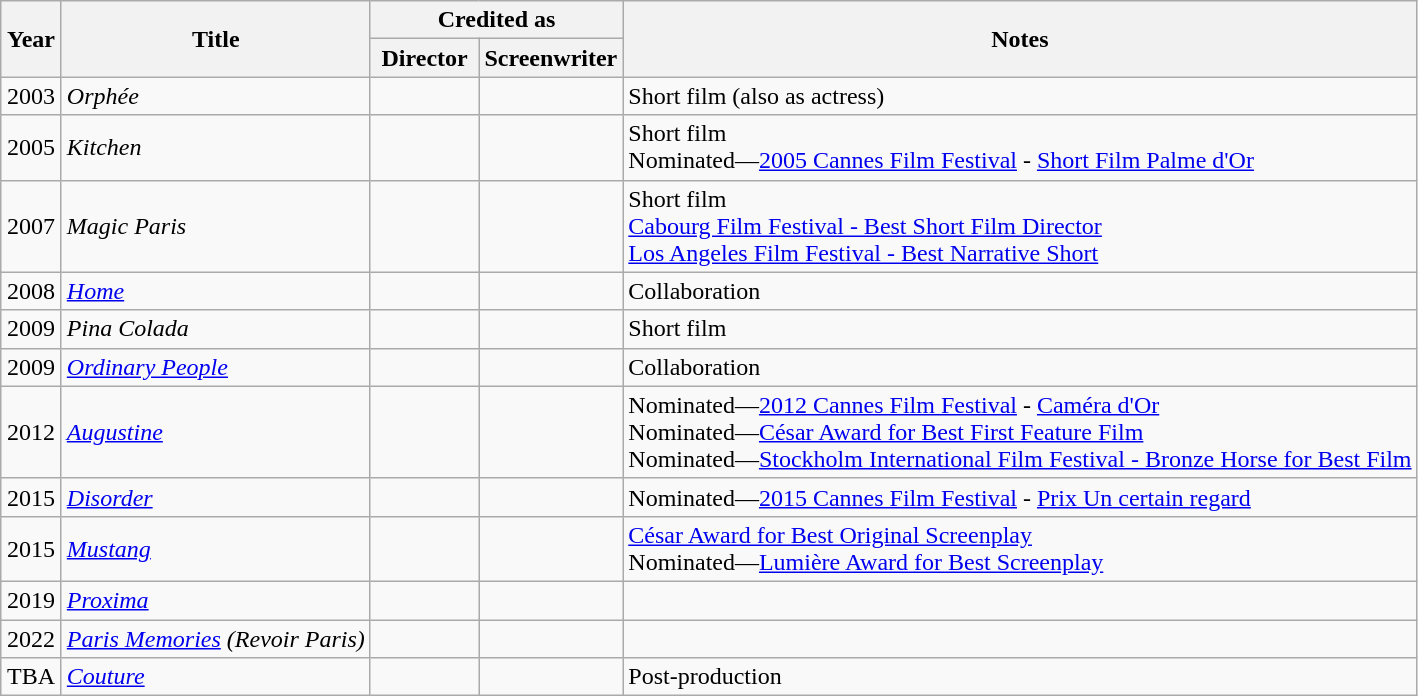<table class="wikitable sortable">
<tr>
<th rowspan=2 width="33">Year</th>
<th rowspan=2>Title</th>
<th colspan=2>Credited as</th>
<th rowspan=2>Notes</th>
</tr>
<tr>
<th width=65>Director</th>
<th width=65>Screenwriter</th>
</tr>
<tr>
<td align="center">2003</td>
<td align="left"><em>Orphée</em></td>
<td></td>
<td></td>
<td>Short film (also as actress)</td>
</tr>
<tr>
<td align="center">2005</td>
<td align="left"><em>Kitchen</em></td>
<td></td>
<td></td>
<td>Short film<br>Nominated—<a href='#'>2005 Cannes Film Festival</a> - <a href='#'>Short Film Palme d'Or</a></td>
</tr>
<tr>
<td align="center">2007</td>
<td align="left"><em>Magic Paris</em></td>
<td></td>
<td></td>
<td>Short film<br><a href='#'>Cabourg Film Festival - Best Short Film Director</a><br><a href='#'>Los Angeles Film Festival - Best Narrative Short</a></td>
</tr>
<tr>
<td align="center">2008</td>
<td align="left"><em><a href='#'>Home</a></em></td>
<td></td>
<td></td>
<td>Collaboration</td>
</tr>
<tr>
<td align="center">2009</td>
<td align="left"><em>Pina Colada</em></td>
<td></td>
<td></td>
<td>Short film</td>
</tr>
<tr>
<td align="center">2009</td>
<td align="left"><em><a href='#'>Ordinary People</a></em></td>
<td></td>
<td></td>
<td>Collaboration</td>
</tr>
<tr>
<td align="center">2012</td>
<td align="left"><em><a href='#'>Augustine</a></em></td>
<td></td>
<td></td>
<td>Nominated—<a href='#'>2012 Cannes Film Festival</a> - <a href='#'>Caméra d'Or</a><br>Nominated—<a href='#'>César Award for Best First Feature Film</a><br>Nominated—<a href='#'>Stockholm International Film Festival - Bronze Horse for Best Film</a></td>
</tr>
<tr>
<td align="center">2015</td>
<td align="left"><em><a href='#'>Disorder</a></em></td>
<td></td>
<td></td>
<td>Nominated—<a href='#'>2015 Cannes Film Festival</a> - <a href='#'>Prix Un certain regard</a></td>
</tr>
<tr>
<td align="center">2015</td>
<td align="left"><em><a href='#'>Mustang</a></em></td>
<td></td>
<td></td>
<td><a href='#'>César Award for Best Original Screenplay</a><br>Nominated—<a href='#'>Lumière Award for Best Screenplay</a></td>
</tr>
<tr>
<td align="center">2019</td>
<td align="left"><em><a href='#'>Proxima</a></em></td>
<td></td>
<td></td>
<td></td>
</tr>
<tr>
<td align="center">2022</td>
<td align="left"><em><a href='#'>Paris Memories</a> (Revoir Paris)</em></td>
<td></td>
<td></td>
<td></td>
</tr>
<tr>
<td align="center">TBA</td>
<td align="left"><em><a href='#'>Couture</a></em></td>
<td></td>
<td></td>
<td>Post-production</td>
</tr>
</table>
